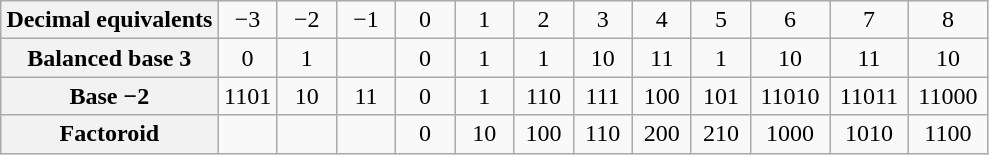<table class="wikitable" style="text-align:center;" border="1">
<tr>
<th align="left">Decimal equivalents</th>
<td width="6%">−3</td>
<td width="6%">−2</td>
<td width="6%">−1</td>
<td width="6%">0</td>
<td width="6%">1</td>
<td width="6%">2</td>
<td width="6%">3</td>
<td width="6%">4</td>
<td width="6%">5</td>
<td width="8%">6</td>
<td width="8%">7</td>
<td width="8%">8</td>
</tr>
<tr>
<th align="left">Balanced base 3</th>
<td>0</td>
<td>1</td>
<td></td>
<td>0</td>
<td>1</td>
<td>1</td>
<td>10</td>
<td>11</td>
<td>1</td>
<td>10</td>
<td>11</td>
<td>10</td>
</tr>
<tr>
<th align="left">Base −2</th>
<td>1101</td>
<td>10</td>
<td>11</td>
<td>0</td>
<td>1</td>
<td>110</td>
<td>111</td>
<td>100</td>
<td>101</td>
<td>11010</td>
<td>11011</td>
<td>11000</td>
</tr>
<tr>
<th align="left">Factoroid</th>
<td></td>
<td></td>
<td></td>
<td>0</td>
<td>10</td>
<td>100</td>
<td>110</td>
<td>200</td>
<td>210</td>
<td>1000</td>
<td>1010</td>
<td>1100</td>
</tr>
</table>
